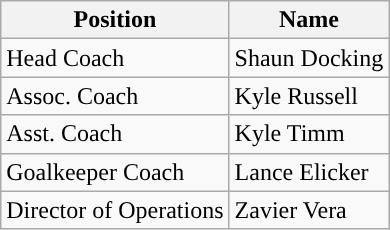<table class= "wikitable">
<tr>
<th width=px>Position</th>
<th width=px>Name</th>
</tr>
<tr>
<td>Head Coach</td>
<td> Shaun Docking</td>
</tr>
<tr>
<td>Assoc. Coach</td>
<td> Kyle Russell</td>
</tr>
<tr>
<td>Asst. Coach</td>
<td> Kyle Timm</td>
</tr>
<tr>
<td>Goalkeeper Coach</td>
<td> Lance Elicker</td>
</tr>
<tr>
<td>Director of Operations</td>
<td> Zavier Vera</td>
</tr>
</table>
